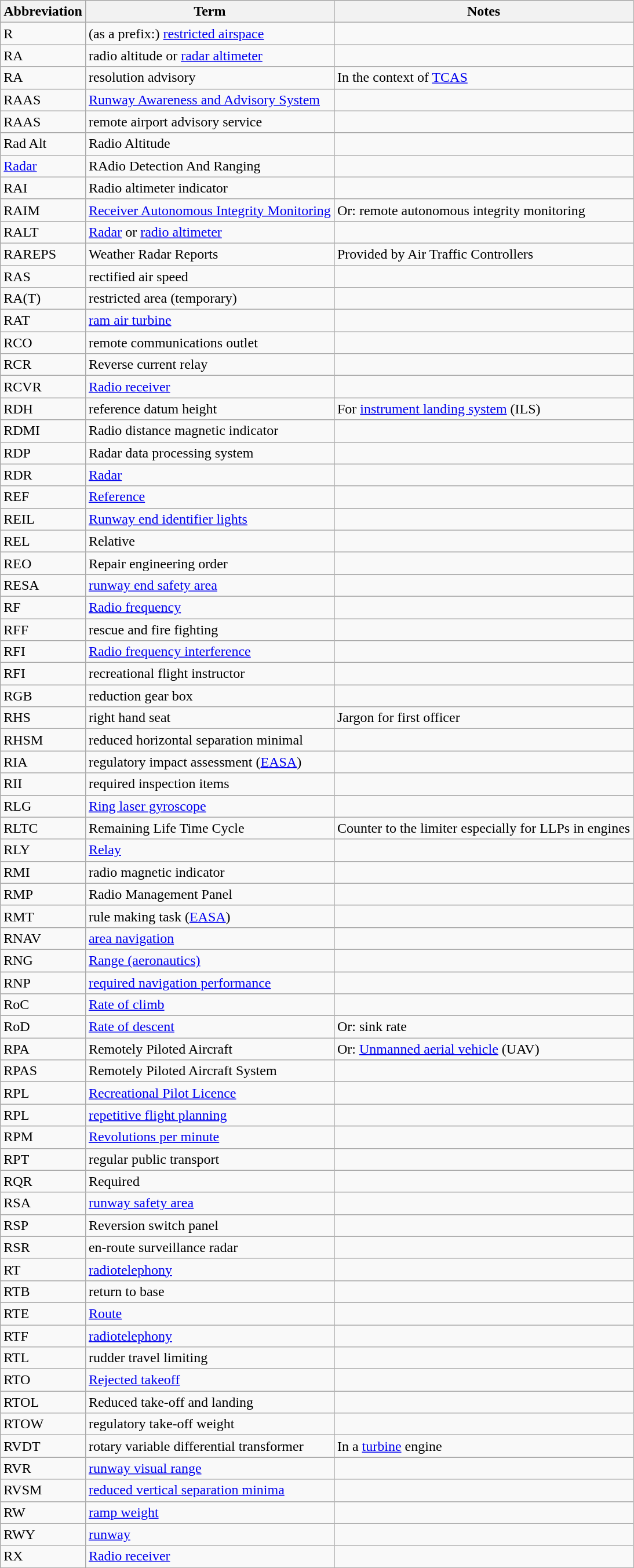<table class="wikitable">
<tr>
<th>Abbreviation</th>
<th>Term</th>
<th>Notes</th>
</tr>
<tr>
<td>R</td>
<td>(as a prefix:) <a href='#'>restricted airspace</a></td>
<td></td>
</tr>
<tr>
<td>RA</td>
<td>radio altitude or <a href='#'>radar altimeter</a></td>
<td></td>
</tr>
<tr>
<td>RA</td>
<td>resolution advisory</td>
<td>In the context of <a href='#'>TCAS</a></td>
</tr>
<tr>
<td>RAAS</td>
<td><a href='#'>Runway Awareness and Advisory System</a></td>
<td></td>
</tr>
<tr>
<td>RAAS</td>
<td>remote airport advisory service</td>
<td></td>
</tr>
<tr>
<td>Rad Alt</td>
<td>Radio Altitude</td>
<td></td>
</tr>
<tr>
<td><a href='#'>Radar</a></td>
<td>RAdio Detection And Ranging</td>
<td></td>
</tr>
<tr>
<td>RAI</td>
<td>Radio altimeter indicator</td>
<td></td>
</tr>
<tr>
<td>RAIM</td>
<td><a href='#'>Receiver Autonomous Integrity Monitoring</a></td>
<td>Or: remote autonomous integrity monitoring</td>
</tr>
<tr>
<td>RALT</td>
<td><a href='#'>Radar</a> or <a href='#'>radio altimeter</a></td>
<td></td>
</tr>
<tr>
<td>RAREPS</td>
<td>Weather Radar Reports</td>
<td>Provided by Air Traffic Controllers</td>
</tr>
<tr>
<td>RAS</td>
<td>rectified air speed</td>
<td></td>
</tr>
<tr>
<td>RA(T)</td>
<td>restricted area (temporary)</td>
<td></td>
</tr>
<tr>
<td>RAT</td>
<td><a href='#'>ram air turbine</a></td>
<td></td>
</tr>
<tr>
<td>RCO</td>
<td>remote communications outlet</td>
<td></td>
</tr>
<tr>
<td>RCR</td>
<td>Reverse current relay</td>
<td></td>
</tr>
<tr>
<td>RCVR</td>
<td><a href='#'>Radio receiver</a></td>
<td></td>
</tr>
<tr>
<td>RDH</td>
<td>reference datum height</td>
<td>For <a href='#'>instrument landing system</a> (ILS)</td>
</tr>
<tr>
<td>RDMI</td>
<td>Radio distance magnetic indicator</td>
<td></td>
</tr>
<tr>
<td>RDP</td>
<td>Radar data processing system</td>
<td></td>
</tr>
<tr>
<td>RDR</td>
<td><a href='#'>Radar</a></td>
<td></td>
</tr>
<tr>
<td>REF</td>
<td><a href='#'>Reference</a></td>
<td></td>
</tr>
<tr>
<td>REIL</td>
<td><a href='#'>Runway end identifier lights</a></td>
<td></td>
</tr>
<tr>
<td>REL</td>
<td>Relative</td>
<td></td>
</tr>
<tr>
<td>REO</td>
<td>Repair engineering order</td>
<td></td>
</tr>
<tr>
<td>RESA</td>
<td><a href='#'>runway end safety area</a></td>
<td></td>
</tr>
<tr>
<td>RF</td>
<td><a href='#'>Radio frequency</a></td>
<td></td>
</tr>
<tr>
<td>RFF</td>
<td>rescue and fire fighting</td>
<td></td>
</tr>
<tr>
<td>RFI</td>
<td><a href='#'>Radio frequency interference</a></td>
<td></td>
</tr>
<tr>
<td>RFI</td>
<td>recreational flight instructor</td>
<td></td>
</tr>
<tr>
<td>RGB</td>
<td>reduction gear box</td>
<td></td>
</tr>
<tr>
<td>RHS</td>
<td>right hand seat</td>
<td>Jargon for first officer</td>
</tr>
<tr>
<td>RHSM</td>
<td>reduced horizontal separation minimal</td>
<td></td>
</tr>
<tr>
<td>RIA</td>
<td>regulatory impact assessment (<a href='#'>EASA</a>)</td>
<td></td>
</tr>
<tr>
<td>RII</td>
<td>required inspection items</td>
<td></td>
</tr>
<tr>
<td>RLG</td>
<td><a href='#'>Ring laser gyroscope</a></td>
<td></td>
</tr>
<tr>
<td>RLTC</td>
<td>Remaining Life Time Cycle</td>
<td>Counter to the limiter especially for LLPs in engines</td>
</tr>
<tr>
<td>RLY</td>
<td><a href='#'>Relay</a></td>
<td></td>
</tr>
<tr>
<td>RMI</td>
<td>radio magnetic indicator</td>
<td></td>
</tr>
<tr>
<td>RMP</td>
<td>Radio Management Panel</td>
<td></td>
</tr>
<tr>
<td>RMT</td>
<td>rule making task (<a href='#'>EASA</a>)</td>
<td></td>
</tr>
<tr>
<td>RNAV</td>
<td><a href='#'>area navigation</a></td>
<td></td>
</tr>
<tr>
<td>RNG</td>
<td><a href='#'>Range (aeronautics)</a></td>
<td></td>
</tr>
<tr>
<td>RNP</td>
<td><a href='#'>required navigation performance</a></td>
<td></td>
</tr>
<tr>
<td>RoC</td>
<td><a href='#'>Rate of climb</a></td>
<td></td>
</tr>
<tr>
<td>RoD</td>
<td><a href='#'>Rate of descent</a></td>
<td>Or: sink rate</td>
</tr>
<tr>
<td>RPA</td>
<td>Remotely Piloted Aircraft</td>
<td>Or: <a href='#'>Unmanned aerial vehicle</a> (UAV)</td>
</tr>
<tr>
<td>RPAS</td>
<td>Remotely Piloted Aircraft System</td>
<td></td>
</tr>
<tr>
<td>RPL</td>
<td><a href='#'>Recreational Pilot Licence</a></td>
<td></td>
</tr>
<tr>
<td>RPL</td>
<td><a href='#'>repetitive flight planning</a></td>
<td></td>
</tr>
<tr>
<td>RPM</td>
<td><a href='#'>Revolutions per minute</a></td>
<td></td>
</tr>
<tr>
<td>RPT</td>
<td>regular public transport</td>
<td></td>
</tr>
<tr>
<td>RQR</td>
<td>Required</td>
<td></td>
</tr>
<tr>
<td>RSA</td>
<td><a href='#'>runway safety area</a></td>
<td></td>
</tr>
<tr>
<td>RSP</td>
<td>Reversion switch panel</td>
<td></td>
</tr>
<tr>
<td>RSR</td>
<td>en-route surveillance radar</td>
<td></td>
</tr>
<tr>
<td>RT</td>
<td><a href='#'>radiotelephony</a></td>
<td></td>
</tr>
<tr>
<td>RTB</td>
<td>return to base</td>
<td></td>
</tr>
<tr>
<td>RTE</td>
<td><a href='#'>Route</a></td>
<td></td>
</tr>
<tr>
<td>RTF</td>
<td><a href='#'>radiotelephony</a></td>
<td></td>
</tr>
<tr>
<td>RTL</td>
<td>rudder travel limiting</td>
<td></td>
</tr>
<tr>
<td>RTO</td>
<td><a href='#'>Rejected takeoff</a></td>
<td></td>
</tr>
<tr>
<td>RTOL</td>
<td>Reduced take-off and landing</td>
<td></td>
</tr>
<tr>
<td>RTOW</td>
<td>regulatory take-off weight</td>
<td></td>
</tr>
<tr>
<td>RVDT</td>
<td>rotary variable differential transformer</td>
<td>In a <a href='#'>turbine</a> engine</td>
</tr>
<tr>
<td>RVR</td>
<td><a href='#'>runway visual range</a></td>
<td></td>
</tr>
<tr>
<td>RVSM</td>
<td><a href='#'>reduced vertical separation minima</a></td>
<td></td>
</tr>
<tr>
<td>RW</td>
<td><a href='#'>ramp weight</a></td>
<td></td>
</tr>
<tr>
<td>RWY</td>
<td><a href='#'>runway</a></td>
<td></td>
</tr>
<tr>
<td>RX</td>
<td><a href='#'>Radio receiver</a></td>
<td></td>
</tr>
</table>
